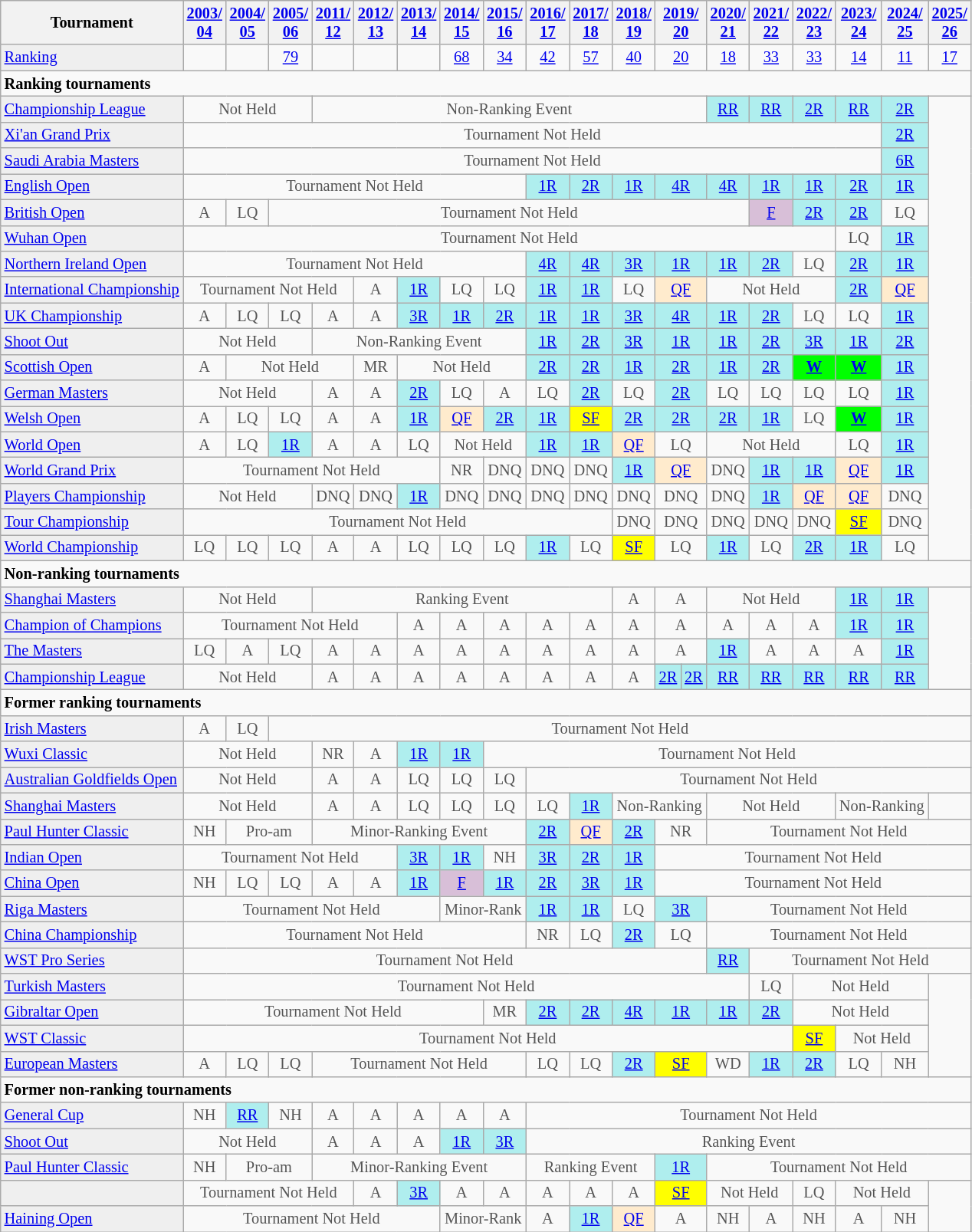<table class="wikitable" style="font-size:85%;">
<tr>
<th>Tournament</th>
<th><a href='#'>2003/<br>04</a></th>
<th><a href='#'>2004/<br>05</a></th>
<th><a href='#'>2005/<br>06</a></th>
<th><a href='#'>2011/<br>12</a></th>
<th><a href='#'>2012/<br>13</a></th>
<th><a href='#'>2013/<br>14</a></th>
<th><a href='#'>2014/<br>15</a></th>
<th><a href='#'>2015/<br>16</a></th>
<th><a href='#'>2016/<br>17</a></th>
<th><a href='#'>2017/<br>18</a></th>
<th><a href='#'>2018/<br>19</a></th>
<th colspan="2"><a href='#'>2019/<br>20</a></th>
<th><a href='#'>2020/<br>21</a></th>
<th><a href='#'>2021/<br>22</a></th>
<th><a href='#'>2022/<br>23</a></th>
<th><a href='#'>2023/<br>24</a></th>
<th><a href='#'>2024/<br>25</a></th>
<th><a href='#'>2025/<br>26</a></th>
</tr>
<tr>
<td style="background:#EFEFEF;"><a href='#'>Ranking</a></td>
<td align="center"></td>
<td align="center"></td>
<td align="center"><a href='#'>79</a></td>
<td align="center"></td>
<td align="center"></td>
<td align="center"></td>
<td align="center"><a href='#'>68</a></td>
<td align="center"><a href='#'>34</a></td>
<td align="center"><a href='#'>42</a></td>
<td align="center"><a href='#'>57</a></td>
<td align="center"><a href='#'>40</a></td>
<td align="center" colspan="2"><a href='#'>20</a></td>
<td align="center"><a href='#'>18</a></td>
<td align="center"><a href='#'>33</a></td>
<td align="center"><a href='#'>33</a></td>
<td align="center"><a href='#'>14</a></td>
<td align="center"><a href='#'>11</a></td>
<td align="center"><a href='#'>17</a></td>
</tr>
<tr>
<td colspan="20"><strong>Ranking tournaments</strong></td>
</tr>
<tr>
<td style="background:#EFEFEF;"><a href='#'>Championship League</a></td>
<td align="center" colspan="3" style="color:#555555;">Not Held</td>
<td align="center" colspan="10" style="color:#555555;">Non-Ranking Event</td>
<td align="center" style="background:#afeeee;"><a href='#'>RR</a></td>
<td align="center" style="background:#afeeee;"><a href='#'>RR</a></td>
<td align="center" style="background:#afeeee;"><a href='#'>2R</a></td>
<td align="center" style="background:#afeeee;"><a href='#'>RR</a></td>
<td align="center" style="background:#afeeee;"><a href='#'>2R</a></td>
</tr>
<tr>
<td style="background:#EFEFEF;"><a href='#'>Xi'an Grand Prix</a></td>
<td align="center" colspan="17" style="color:#555555;">Tournament Not Held</td>
<td align="center" style="background:#afeeee;"><a href='#'>2R</a></td>
</tr>
<tr>
<td style="background:#EFEFEF;"><a href='#'>Saudi Arabia Masters</a></td>
<td align="center" colspan="17" style="color:#555555;">Tournament Not Held</td>
<td align="center" style="background:#afeeee;"><a href='#'>6R</a></td>
</tr>
<tr>
<td style="background:#EFEFEF;"><a href='#'>English Open</a></td>
<td align="center" colspan="8" style="color:#555555;">Tournament Not Held</td>
<td align="center" style="background:#afeeee;"><a href='#'>1R</a></td>
<td align="center" style="background:#afeeee;"><a href='#'>2R</a></td>
<td align="center" style="background:#afeeee;"><a href='#'>1R</a></td>
<td align="center" colspan="2" style="background:#afeeee;"><a href='#'>4R</a></td>
<td align="center" style="background:#afeeee;"><a href='#'>4R</a></td>
<td align="center" style="background:#afeeee;"><a href='#'>1R</a></td>
<td align="center" style="background:#afeeee;"><a href='#'>1R</a></td>
<td align="center" style="background:#afeeee;"><a href='#'>2R</a></td>
<td align="center" style="background:#afeeee;"><a href='#'>1R</a></td>
</tr>
<tr>
<td style="background:#EFEFEF;"><a href='#'>British Open</a></td>
<td align="center" style="color:#555555;">A</td>
<td align="center" style="color:#555555;">LQ</td>
<td align="center" colspan="12" style="color:#555555;">Tournament Not Held</td>
<td align="center" style="background:thistle;"><a href='#'>F</a></td>
<td align="center" style="background:#afeeee;"><a href='#'>2R</a></td>
<td align="center" style="background:#afeeee;"><a href='#'>2R</a></td>
<td align="center" style="color:#555555;">LQ</td>
</tr>
<tr>
<td style="background:#EFEFEF;"><a href='#'>Wuhan Open</a></td>
<td align="center" colspan="16" style="color:#555555;">Tournament Not Held</td>
<td align="center" style="color:#555555;">LQ</td>
<td align="center" style="background:#afeeee;"><a href='#'>1R</a></td>
</tr>
<tr>
<td style="background:#EFEFEF;"><a href='#'>Northern Ireland Open</a></td>
<td align="center" colspan="8" style="color:#555555;">Tournament Not Held</td>
<td align="center" style="background:#afeeee;"><a href='#'>4R</a></td>
<td align="center" style="background:#afeeee;"><a href='#'>4R</a></td>
<td align="center" style="background:#afeeee;"><a href='#'>3R</a></td>
<td align="center" colspan="2" style="background:#afeeee;"><a href='#'>1R</a></td>
<td align="center" style="background:#afeeee;"><a href='#'>1R</a></td>
<td align="center" style="background:#afeeee;"><a href='#'>2R</a></td>
<td align="center" style="color:#555555;">LQ</td>
<td align="center" style="background:#afeeee;"><a href='#'>2R</a></td>
<td align="center" style="background:#afeeee;"><a href='#'>1R</a></td>
</tr>
<tr>
<td style="background:#EFEFEF;"><a href='#'>International Championship</a></td>
<td align="center" colspan="4" style="color:#555555;">Tournament Not Held</td>
<td align="center" style="color:#555555;">A</td>
<td align="center" style="background:#afeeee;"><a href='#'>1R</a></td>
<td align="center" style="color:#555555;">LQ</td>
<td align="center" style="color:#555555;">LQ</td>
<td align="center" style="background:#afeeee;"><a href='#'>1R</a></td>
<td align="center" style="background:#afeeee;"><a href='#'>1R</a></td>
<td align="center" style="color:#555555;">LQ</td>
<td align="center" colspan="2" style="background:#ffebcd;"><a href='#'>QF</a></td>
<td align="center" colspan="3" style="color:#555555;">Not Held</td>
<td align="center" style="background:#afeeee;"><a href='#'>2R</a></td>
<td align="center" style="background:#ffebcd;"><a href='#'>QF</a></td>
</tr>
<tr>
<td style="background:#EFEFEF;"><a href='#'>UK Championship</a></td>
<td align="center" style="color:#555555;">A</td>
<td align="center" style="color:#555555;">LQ</td>
<td align="center" style="color:#555555;">LQ</td>
<td align="center" style="color:#555555;">A</td>
<td align="center" style="color:#555555;">A</td>
<td align="center" style="background:#afeeee;"><a href='#'>3R</a></td>
<td align="center" style="background:#afeeee;"><a href='#'>1R</a></td>
<td align="center" style="background:#afeeee;"><a href='#'>2R</a></td>
<td align="center" style="background:#afeeee;"><a href='#'>1R</a></td>
<td align="center" style="background:#afeeee;"><a href='#'>1R</a></td>
<td align="center" style="background:#afeeee;"><a href='#'>3R</a></td>
<td align="center" colspan="2" style="background:#afeeee;"><a href='#'>4R</a></td>
<td align="center" style="background:#afeeee;"><a href='#'>1R</a></td>
<td align="center" style="background:#afeeee;"><a href='#'>2R</a></td>
<td align="center" style="color:#555555;">LQ</td>
<td align="center" style="color:#555555;">LQ</td>
<td align="center" style="background:#afeeee;"><a href='#'>1R</a></td>
</tr>
<tr>
<td style="background:#EFEFEF;"><a href='#'>Shoot Out</a></td>
<td align="center" colspan="3" style="color:#555555;">Not Held</td>
<td align="center" colspan="5" style="color:#555555;">Non-Ranking Event</td>
<td align="center" style="background:#afeeee;"><a href='#'>1R</a></td>
<td align="center" style="background:#afeeee;"><a href='#'>2R</a></td>
<td align="center" style="background:#afeeee;"><a href='#'>3R</a></td>
<td align="center" colspan="2" style="background:#afeeee;"><a href='#'>1R</a></td>
<td align="center" style="background:#afeeee;"><a href='#'>1R</a></td>
<td align="center" style="background:#afeeee;"><a href='#'>2R</a></td>
<td align="center" style="background:#afeeee;"><a href='#'>3R</a></td>
<td align="center" style="background:#afeeee;"><a href='#'>1R</a></td>
<td align="center" style="background:#afeeee;"><a href='#'>2R</a></td>
</tr>
<tr>
<td style="background:#EFEFEF;"><a href='#'>Scottish Open</a></td>
<td align="center" style="color:#555555;">A</td>
<td align="center" colspan="3" style="color:#555555;">Not Held</td>
<td align="center" style="color:#555555;">MR</td>
<td align="center" colspan="3" style="color:#555555;">Not Held</td>
<td align="center" style="background:#afeeee;"><a href='#'>2R</a></td>
<td align="center" style="background:#afeeee;"><a href='#'>2R</a></td>
<td align="center" style="background:#afeeee;"><a href='#'>1R</a></td>
<td align="center" colspan="2" style="background:#afeeee;"><a href='#'>2R</a></td>
<td align="center" style="background:#afeeee;"><a href='#'>1R</a></td>
<td align="center" style="background:#afeeee;"><a href='#'>2R</a></td>
<td align="center" style="background:#00ff00;"><a href='#'><strong>W</strong></a></td>
<td align="center" style="background:#00ff00;"><a href='#'><strong>W</strong></a></td>
<td align="center" style="background:#afeeee;"><a href='#'>1R</a></td>
</tr>
<tr>
<td style="background:#EFEFEF;"><a href='#'>German Masters</a></td>
<td align="center" colspan="3" style="color:#555555;">Not Held</td>
<td align="center" style="color:#555555;">A</td>
<td align="center" style="color:#555555;">A</td>
<td align="center" style="background:#afeeee;"><a href='#'>2R</a></td>
<td align="center" style="color:#555555;">LQ</td>
<td align="center" style="color:#555555;">A</td>
<td align="center" style="color:#555555;">LQ</td>
<td align="center" style="background:#afeeee;"><a href='#'>2R</a></td>
<td align="center" style="color:#555555;">LQ</td>
<td align="center" colspan="2" style="background:#afeeee;"><a href='#'>2R</a></td>
<td align="center" style="color:#555555;">LQ</td>
<td align="center" style="color:#555555;">LQ</td>
<td align="center" style="color:#555555;">LQ</td>
<td align="center" style="color:#555555;">LQ</td>
<td align="center" style="background:#afeeee;"><a href='#'>1R</a></td>
</tr>
<tr>
<td style="background:#EFEFEF;"><a href='#'>Welsh Open</a></td>
<td align="center" style="color:#555555;">A</td>
<td align="center" style="color:#555555;">LQ</td>
<td align="center" style="color:#555555;">LQ</td>
<td align="center" style="color:#555555;">A</td>
<td align="center" style="color:#555555;">A</td>
<td align="center" style="background:#afeeee;"><a href='#'>1R</a></td>
<td align="center" style="background:#ffebcd;"><a href='#'>QF</a></td>
<td align="center" style="background:#afeeee;"><a href='#'>2R</a></td>
<td align="center" style="background:#afeeee;"><a href='#'>1R</a></td>
<td align="center" style="background:yellow;"><a href='#'>SF</a></td>
<td align="center" style="background:#afeeee;"><a href='#'>2R</a></td>
<td align="center" colspan="2" style="background:#afeeee;"><a href='#'>2R</a></td>
<td align="center" style="background:#afeeee;"><a href='#'>2R</a></td>
<td align="center" style="background:#afeeee;"><a href='#'>1R</a></td>
<td align="center" style="color:#555555;">LQ</td>
<td align="center" style="background:#00ff00;"><a href='#'><strong>W</strong></a></td>
<td align="center" style="background:#afeeee;"><a href='#'>1R</a></td>
</tr>
<tr>
<td style="background:#EFEFEF;"><a href='#'>World Open</a></td>
<td align="center" style="color:#555555;">A</td>
<td align="center" style="color:#555555;">LQ</td>
<td align="center" style="background:#afeeee;"><a href='#'>1R</a></td>
<td align="center" style="color:#555555;">A</td>
<td align="center" style="color:#555555;">A</td>
<td align="center" style="color:#555555;">LQ</td>
<td align="center" colspan="2" style="color:#555555;">Not Held</td>
<td align="center" style="background:#afeeee;"><a href='#'>1R</a></td>
<td align="center" style="background:#afeeee;"><a href='#'>1R</a></td>
<td align="center" style="background:#ffebcd;"><a href='#'>QF</a></td>
<td align="center" colspan="2" style="color:#555555;">LQ</td>
<td align="center" colspan="3" style="color:#555555;">Not Held</td>
<td align="center" style="color:#555555;">LQ</td>
<td align="center" style="background:#afeeee;"><a href='#'>1R</a></td>
</tr>
<tr>
<td style="background:#EFEFEF;"><a href='#'>World Grand Prix</a></td>
<td align="center" colspan="6" style="color:#555555;">Tournament Not Held</td>
<td align="center" style="color:#555555;">NR</td>
<td align="center" style="color:#555555;">DNQ</td>
<td align="center" style="color:#555555;">DNQ</td>
<td align="center" style="color:#555555;">DNQ</td>
<td align="center" style="background:#afeeee;"><a href='#'>1R</a></td>
<td align="center" colspan="2" style="background:#ffebcd;"><a href='#'>QF</a></td>
<td align="center" style="color:#555555;">DNQ</td>
<td align="center" style="background:#afeeee;"><a href='#'>1R</a></td>
<td align="center" style="background:#afeeee;"><a href='#'>1R</a></td>
<td align="center" style="background:#ffebcd;"><a href='#'>QF</a></td>
<td align="center" style="background:#afeeee;"><a href='#'>1R</a></td>
</tr>
<tr>
<td style="background:#EFEFEF;"><a href='#'>Players Championship</a></td>
<td align="center" colspan="3" style="color:#555555;">Not Held</td>
<td align="center" style="color:#555555;">DNQ</td>
<td align="center" style="color:#555555;">DNQ</td>
<td align="center" style="background:#afeeee;"><a href='#'>1R</a></td>
<td align="center" style="color:#555555;">DNQ</td>
<td align="center" style="color:#555555;">DNQ</td>
<td align="center" style="color:#555555;">DNQ</td>
<td align="center" style="color:#555555;">DNQ</td>
<td align="center" style="color:#555555;">DNQ</td>
<td align="center" colspan="2" style="color:#555555;">DNQ</td>
<td align="center" style="color:#555555;">DNQ</td>
<td align="center" style="background:#afeeee;"><a href='#'>1R</a></td>
<td align="center" style="background:#ffebcd;"><a href='#'>QF</a></td>
<td align="center" style="background:#ffebcd;"><a href='#'>QF</a></td>
<td align="center" style="color:#555555;">DNQ</td>
</tr>
<tr>
<td style="background:#EFEFEF;"><a href='#'>Tour Championship</a></td>
<td align="center" colspan="10" style="color:#555555;">Tournament Not Held</td>
<td align="center" style="color:#555555;">DNQ</td>
<td align="center" colspan="2" style="color:#555555;">DNQ</td>
<td align="center" style="color:#555555;">DNQ</td>
<td align="center" style="color:#555555;">DNQ</td>
<td align="center" style="color:#555555;">DNQ</td>
<td align="center" style="background:yellow;"><a href='#'>SF</a></td>
<td align="center" style="color:#555555;">DNQ</td>
</tr>
<tr>
<td style="background:#EFEFEF;"><a href='#'>World Championship</a></td>
<td align="center" style="color:#555555;">LQ</td>
<td align="center" style="color:#555555;">LQ</td>
<td align="center" style="color:#555555;">LQ</td>
<td align="center" style="color:#555555;">A</td>
<td align="center" style="color:#555555;">A</td>
<td align="center" style="color:#555555;">LQ</td>
<td align="center" style="color:#555555;">LQ</td>
<td align="center" style="color:#555555;">LQ</td>
<td align="center" style="background:#afeeee;"><a href='#'>1R</a></td>
<td align="center" style="color:#555555;">LQ</td>
<td align="center" style="background:yellow;"><a href='#'>SF</a></td>
<td align="center" colspan="2" style="color:#555555;">LQ</td>
<td align="center" style="background:#afeeee;"><a href='#'>1R</a></td>
<td align="center" style="color:#555555;">LQ</td>
<td align="center" style="background:#afeeee;"><a href='#'>2R</a></td>
<td align="center" style="background:#afeeee;"><a href='#'>1R</a></td>
<td align="center" style="color:#555555;">LQ</td>
</tr>
<tr>
<td colspan="20"><strong>Non-ranking tournaments</strong></td>
</tr>
<tr>
<td style="background:#EFEFEF;"><a href='#'>Shanghai Masters</a></td>
<td align="center" colspan="3" style="color:#555555;">Not Held</td>
<td align="center" colspan="7" style="color:#555555;">Ranking Event</td>
<td align="center" style="color:#555555;">A</td>
<td align="center" colspan="2" style="color:#555555;">A</td>
<td align="center" colspan="3" style="color:#555555;">Not Held</td>
<td align="center" style="background:#afeeee;"><a href='#'>1R</a></td>
<td align="center" style="background:#afeeee;"><a href='#'>1R</a></td>
</tr>
<tr>
<td style="background:#EFEFEF;"><a href='#'>Champion of Champions</a></td>
<td align="center" colspan="5" style="color:#555555;">Tournament Not Held</td>
<td align="center" style="color:#555555;">A</td>
<td align="center" style="color:#555555;">A</td>
<td align="center" style="color:#555555;">A</td>
<td align="center" style="color:#555555;">A</td>
<td align="center" style="color:#555555;">A</td>
<td align="center" style="color:#555555;">A</td>
<td align="center" colspan="2" style="color:#555555;">A</td>
<td align="center" style="color:#555555;">A</td>
<td align="center" style="color:#555555;">A</td>
<td align="center" style="color:#555555;">A</td>
<td align="center" style="background:#afeeee;"><a href='#'>1R</a></td>
<td align="center" style="background:#afeeee;"><a href='#'>1R</a></td>
</tr>
<tr>
<td style="background:#EFEFEF;"><a href='#'>The Masters</a></td>
<td align="center" style="color:#555555;">LQ</td>
<td align="center" style="color:#555555;">A</td>
<td align="center" style="color:#555555;">LQ</td>
<td align="center" style="color:#555555;">A</td>
<td align="center" style="color:#555555;">A</td>
<td align="center" style="color:#555555;">A</td>
<td align="center" style="color:#555555;">A</td>
<td align="center" style="color:#555555;">A</td>
<td align="center" style="color:#555555;">A</td>
<td align="center" style="color:#555555;">A</td>
<td align="center" style="color:#555555;">A</td>
<td align="center" colspan="2" style="color:#555555;">A</td>
<td align="center" style="background:#afeeee;"><a href='#'>1R</a></td>
<td align="center" style="color:#555555;">A</td>
<td align="center" style="color:#555555;">A</td>
<td align="center" style="color:#555555;">A</td>
<td align="center" style="background:#afeeee;"><a href='#'>1R</a></td>
</tr>
<tr>
<td style="background:#EFEFEF;"><a href='#'>Championship League</a></td>
<td align="center" colspan="3" style="color:#555555;">Not Held</td>
<td align="center" style="color:#555555;">A</td>
<td align="center" style="color:#555555;">A</td>
<td align="center" style="color:#555555;">A</td>
<td align="center" style="color:#555555;">A</td>
<td align="center" style="color:#555555;">A</td>
<td align="center" style="color:#555555;">A</td>
<td align="center" style="color:#555555;">A</td>
<td align="center" style="color:#555555;">A</td>
<td align="center" style="background:#afeeee;"><a href='#'>2R</a></td>
<td align="center" style="background:#afeeee;"><a href='#'>2R</a></td>
<td align="center" style="background:#afeeee;"><a href='#'>RR</a></td>
<td align="center" style="background:#afeeee;"><a href='#'>RR</a></td>
<td align="center" style="background:#afeeee;"><a href='#'>RR</a></td>
<td align="center" style="background:#afeeee;"><a href='#'>RR</a></td>
<td align="center" style="background:#afeeee;"><a href='#'>RR</a></td>
</tr>
<tr>
<td colspan="20"><strong>Former ranking tournaments</strong></td>
</tr>
<tr>
<td style="background:#EFEFEF;"><a href='#'>Irish Masters</a></td>
<td align="center" style="color:#555555;">A</td>
<td align="center" style="color:#555555;">LQ</td>
<td align="center" colspan="20" style="color:#555555;">Tournament Not Held</td>
</tr>
<tr>
<td style="background:#EFEFEF;"><a href='#'>Wuxi Classic</a></td>
<td align="center" colspan="3" style="color:#555555;">Not Held</td>
<td align="center" style="color:#555555;">NR</td>
<td align="center" style="color:#555555;">A</td>
<td align="center" style="background:#afeeee;"><a href='#'>1R</a></td>
<td align="center" style="background:#afeeee;"><a href='#'>1R</a></td>
<td align="center" colspan="20" style="color:#555555;">Tournament Not Held</td>
</tr>
<tr>
<td style="background:#EFEFEF;"><a href='#'>Australian Goldfields Open</a></td>
<td align="center" colspan="3" style="color:#555555;">Not Held</td>
<td align="center" style="color:#555555;">A</td>
<td align="center" style="color:#555555;">A</td>
<td align="center" style="color:#555555;">LQ</td>
<td align="center" style="color:#555555;">LQ</td>
<td align="center" style="color:#555555;">LQ</td>
<td align="center" colspan="20" style="color:#555555;">Tournament Not Held</td>
</tr>
<tr>
<td style="background:#EFEFEF;"><a href='#'>Shanghai Masters</a></td>
<td align="center" colspan="3" style="color:#555555;">Not Held</td>
<td align="center" style="color:#555555;">A</td>
<td align="center" style="color:#555555;">A</td>
<td align="center" style="color:#555555;">LQ</td>
<td align="center" style="color:#555555;">LQ</td>
<td align="center" style="color:#555555;">LQ</td>
<td align="center" style="color:#555555;">LQ</td>
<td align="center" style="background:#afeeee;"><a href='#'>1R</a></td>
<td align="center" colspan="3" style="color:#555555;">Non-Ranking</td>
<td align="center" colspan="3" style="color:#555555;">Not Held</td>
<td align="center" colspan="2" style="color:#555555;">Non-Ranking</td>
</tr>
<tr>
<td style="background:#EFEFEF;"><a href='#'>Paul Hunter Classic</a></td>
<td align="center" style="color:#555555;">NH</td>
<td align="center" colspan="2" style="color:#555555;">Pro-am</td>
<td align="center" colspan="5" style="color:#555555;">Minor-Ranking Event</td>
<td align="center" style="background:#afeeee;"><a href='#'>2R</a></td>
<td align="center" style="background:#ffebcd;"><a href='#'>QF</a></td>
<td align="center" style="background:#afeeee;"><a href='#'>2R</a></td>
<td align="center" colspan="2" style="color:#555555;">NR</td>
<td align="center" colspan="20" style="color:#555555;">Tournament Not Held</td>
</tr>
<tr>
<td style="background:#EFEFEF;"><a href='#'>Indian Open</a></td>
<td align="center" colspan="5" style="color:#555555;">Tournament Not Held</td>
<td align="center" style="background:#afeeee;"><a href='#'>3R</a></td>
<td align="center" style="background:#afeeee;"><a href='#'>1R</a></td>
<td align="center" style="color:#555555;">NH</td>
<td align="center" style="background:#afeeee;"><a href='#'>3R</a></td>
<td align="center" style="background:#afeeee;"><a href='#'>2R</a></td>
<td align="center" style="background:#afeeee;"><a href='#'>1R</a></td>
<td align="center" colspan="20" style="color:#555555;">Tournament Not Held</td>
</tr>
<tr>
<td style="background:#EFEFEF;"><a href='#'>China Open</a></td>
<td align="center" style="color:#555555;">NH</td>
<td align="center" style="color:#555555;">LQ</td>
<td align="center" style="color:#555555;">LQ</td>
<td align="center" style="color:#555555;">A</td>
<td align="center" style="color:#555555;">A</td>
<td align="center" style="background:#afeeee;"><a href='#'>1R</a></td>
<td align="center" style="background:thistle;"><a href='#'>F</a></td>
<td align="center" style="background:#afeeee;"><a href='#'>1R</a></td>
<td align="center" style="background:#afeeee;"><a href='#'>2R</a></td>
<td align="center" style="background:#afeeee;"><a href='#'>3R</a></td>
<td align="center" style="background:#afeeee;"><a href='#'>1R</a></td>
<td align="center" colspan="20" style="color:#555555;">Tournament Not Held</td>
</tr>
<tr>
<td style="background:#EFEFEF;"><a href='#'>Riga Masters</a></td>
<td align="center" colspan="6" style="color:#555555;">Tournament Not Held</td>
<td align="center" colspan="2" style="color:#555555;">Minor-Rank</td>
<td align="center" style="background:#afeeee;"><a href='#'>1R</a></td>
<td align="center" style="background:#afeeee;"><a href='#'>1R</a></td>
<td align="center" style="color:#555555;">LQ</td>
<td align="center" colspan="2" style="background:#afeeee;"><a href='#'>3R</a></td>
<td align="center" colspan="20" style="color:#555555;">Tournament Not Held</td>
</tr>
<tr>
<td style="background:#EFEFEF;"><a href='#'>China Championship</a></td>
<td align="center" colspan="8" style="color:#555555;">Tournament Not Held</td>
<td align="center" style="color:#555555;">NR</td>
<td align="center" style="color:#555555;">LQ</td>
<td align="center" style="background:#afeeee;"><a href='#'>2R</a></td>
<td align="center" colspan="2" style="color:#555555;">LQ</td>
<td align="center" colspan="20" style="color:#555555;">Tournament Not Held</td>
</tr>
<tr>
<td style="background:#EFEFEF;"><a href='#'>WST Pro Series</a></td>
<td align="center" colspan="13" style="color:#555555;">Tournament Not Held</td>
<td align="center" style="background:#afeeee;"><a href='#'>RR</a></td>
<td align="center" colspan="20" style="color:#555555;">Tournament Not Held</td>
</tr>
<tr>
<td style="background:#EFEFEF;"><a href='#'>Turkish Masters</a></td>
<td align="center" colspan="14" style="color:#555555;">Tournament Not Held</td>
<td align="center" style="color:#555555;">LQ</td>
<td align="center" colspan="3" style="color:#555555;">Not Held</td>
</tr>
<tr>
<td style="background:#EFEFEF;"><a href='#'>Gibraltar Open</a></td>
<td align="center" colspan="7" style="color:#555555;">Tournament Not Held</td>
<td align="center" style="color:#555555;">MR</td>
<td align="center" style="background:#afeeee;"><a href='#'>2R</a></td>
<td align="center" style="background:#afeeee;"><a href='#'>2R</a></td>
<td align="center" style="background:#afeeee;"><a href='#'>4R</a></td>
<td align="center" colspan="2" style="background:#afeeee;"><a href='#'>1R</a></td>
<td align="center" style="background:#afeeee;"><a href='#'>1R</a></td>
<td align="center" style="background:#afeeee;"><a href='#'>2R</a></td>
<td align="center" colspan="3" style="color:#555555;">Not Held</td>
</tr>
<tr>
<td style="background:#EFEFEF;"><a href='#'>WST Classic</a></td>
<td align="center" colspan="15" style="color:#555555;">Tournament Not Held</td>
<td align="center" style="background:yellow;"><a href='#'>SF</a></td>
<td align="center" colspan="2" style="color:#555555;">Not Held</td>
</tr>
<tr>
<td style="background:#EFEFEF;"><a href='#'>European Masters</a></td>
<td align="center" style="color:#555555;">A</td>
<td align="center" style="color:#555555;">LQ</td>
<td align="center" style="color:#555555;">LQ</td>
<td align="center" colspan="5" style="color:#555555;">Tournament Not Held</td>
<td align="center" style="color:#555555;">LQ</td>
<td align="center" style="color:#555555;">LQ</td>
<td align="center" style="background:#afeeee;"><a href='#'>2R</a></td>
<td align="center" colspan="2" style="background:yellow;"><a href='#'>SF</a></td>
<td align="center" style="color:#555555;">WD</td>
<td align="center" style="background:#afeeee;"><a href='#'>1R</a></td>
<td align="center" style="background:#afeeee;"><a href='#'>2R</a></td>
<td align="center" style="color:#555555;">LQ</td>
<td align="center" style="color:#555555;">NH</td>
</tr>
<tr>
<td colspan="20"><strong>Former non-ranking tournaments</strong></td>
</tr>
<tr>
<td style="background:#EFEFEF;"><a href='#'>General Cup</a></td>
<td align="center" style="color:#555555;">NH</td>
<td align="center" style="background:#afeeee;"><a href='#'>RR</a></td>
<td align="center" style="color:#555555;">NH</td>
<td align="center" style="color:#555555;">A</td>
<td align="center" style="color:#555555;">A</td>
<td align="center" style="color:#555555;">A</td>
<td align="center" style="color:#555555;">A</td>
<td align="center" style="color:#555555;">A</td>
<td align="center" colspan="20" style="color:#555555;">Tournament Not Held</td>
</tr>
<tr>
<td style="background:#EFEFEF;"><a href='#'>Shoot Out</a></td>
<td align="center" colspan="3" style="color:#555555;">Not Held</td>
<td align="center" style="color:#555555;">A</td>
<td align="center" style="color:#555555;">A</td>
<td align="center" style="color:#555555;">A</td>
<td align="center" style="background:#afeeee;"><a href='#'>1R</a></td>
<td align="center" style="background:#afeeee;"><a href='#'>3R</a></td>
<td align="center" colspan="20" style="color:#555555;">Ranking Event</td>
</tr>
<tr>
<td style="background:#EFEFEF;"><a href='#'>Paul Hunter Classic</a></td>
<td align="center" style="color:#555555;">NH</td>
<td align="center" colspan="2" style="color:#555555;">Pro-am</td>
<td align="center" colspan="5" style="color:#555555;">Minor-Ranking Event</td>
<td align="center" colspan="3" style="color:#555555;">Ranking Event</td>
<td align="center" colspan="2" style="background:#afeeee;"><a href='#'>1R</a></td>
<td align="center" colspan="20" style="color:#555555;">Tournament Not Held</td>
</tr>
<tr>
<td style="background:#EFEFEF;"></td>
<td align="center" colspan="4" style="color:#555555;">Tournament Not Held</td>
<td align="center" style="color:#555555;">A</td>
<td align="center" style="background:#afeeee;"><a href='#'>3R</a></td>
<td align="center" style="color:#555555;">A</td>
<td align="center" style="color:#555555;">A</td>
<td align="center" style="color:#555555;">A</td>
<td align="center" style="color:#555555;">A</td>
<td align="center" style="color:#555555;">A</td>
<td align="center" colspan="2" style="background:yellow;"><a href='#'>SF</a></td>
<td align="center" colspan="2" style="color:#555555;">Not Held</td>
<td align="center" style="color:#555555;">LQ</td>
<td align="center" colspan="2" style="color:#555555;">Not Held</td>
</tr>
<tr>
<td style="background:#EFEFEF;"><a href='#'>Haining Open</a></td>
<td align="center" colspan="6" style="color:#555555;">Tournament Not Held</td>
<td align="center" colspan="2" style="color:#555555;">Minor-Rank</td>
<td align="center" style="color:#555555;">A</td>
<td align="center" style="background:#afeeee;"><a href='#'>1R</a></td>
<td align="center" style="background:#ffebcd;"><a href='#'>QF</a></td>
<td align="center" colspan="2" style="color:#555555;">A</td>
<td align="center" style="color:#555555;">NH</td>
<td align="center" style="color:#555555;">A</td>
<td align="center" style="color:#555555;">NH</td>
<td align="center" style="color:#555555;">A</td>
<td align="center" style="color:#555555;">NH</td>
</tr>
</table>
